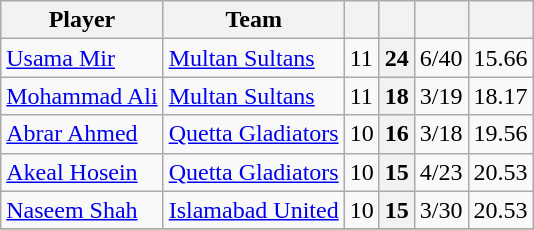<table class="wikitable sortable">
<tr>
<th class="unsortable">Player</th>
<th class="unsortable">Team</th>
<th></th>
<th class="unsortable"></th>
<th></th>
<th></th>
</tr>
<tr>
<td><a href='#'>Usama Mir</a></td>
<td><a href='#'>Multan Sultans</a></td>
<td>11</td>
<th>24</th>
<td>6/40</td>
<td>15.66</td>
</tr>
<tr>
<td><a href='#'>Mohammad Ali</a></td>
<td><a href='#'>Multan Sultans</a></td>
<td>11</td>
<th>18</th>
<td>3/19</td>
<td>18.17</td>
</tr>
<tr>
<td><a href='#'>Abrar Ahmed</a></td>
<td><a href='#'>Quetta Gladiators</a></td>
<td>10</td>
<th>16</th>
<td>3/18</td>
<td>19.56</td>
</tr>
<tr>
<td><a href='#'>Akeal Hosein</a></td>
<td><a href='#'>Quetta Gladiators</a></td>
<td>10</td>
<th>15</th>
<td>4/23</td>
<td>20.53</td>
</tr>
<tr>
<td><a href='#'>Naseem Shah</a></td>
<td><a href='#'>Islamabad United</a></td>
<td>10</td>
<th>15</th>
<td>3/30</td>
<td>20.53</td>
</tr>
<tr>
</tr>
</table>
